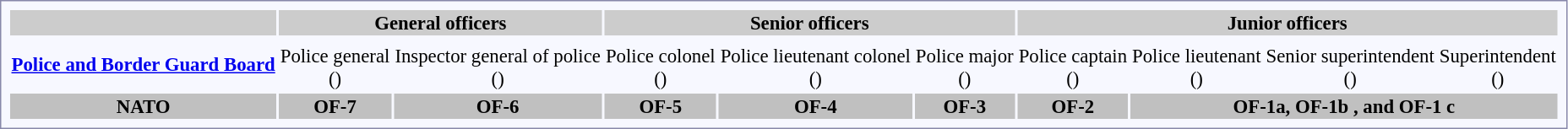<table style="border:1px solid #8888aa; background-color:#f7f8ff; padding:5px; font-size:95%; margin: 0px 12px 12px 0px;">
<tr style="background-color:#CCCCCC;">
<th></th>
<th colspan=2>General officers</th>
<th colspan=3>Senior officers</th>
<th colspan=4>Junior officers</th>
</tr>
<tr style="text-align:center;">
<td rowspan=2><strong> <a href='#'>Police and Border Guard Board</a></strong></td>
<td></td>
<td></td>
<td></td>
<td></td>
<td></td>
<td></td>
<td></td>
<td></td>
<td></td>
</tr>
<tr style="text-align:center;">
<td>Police general<br>()</td>
<td>Inspector general of police<br>()</td>
<td>Police colonel<br>()</td>
<td>Police lieutenant colonel<br>()</td>
<td>Police major<br>()</td>
<td>Police captain<br>()</td>
<td>Police lieutenant<br>()</td>
<td>Senior superintendent<br>()</td>
<td>Superintendent<br>()</td>
</tr>
<tr bgcolor="silver" style="text-align:center;">
<th>NATO</th>
<th>OF-7</th>
<th>OF-6</th>
<th>OF-5</th>
<th>OF-4</th>
<th>OF-3</th>
<th>OF-2</th>
<th colspan = "6">OF-1a, OF-1b , and OF-1 c</th>
</tr>
</table>
